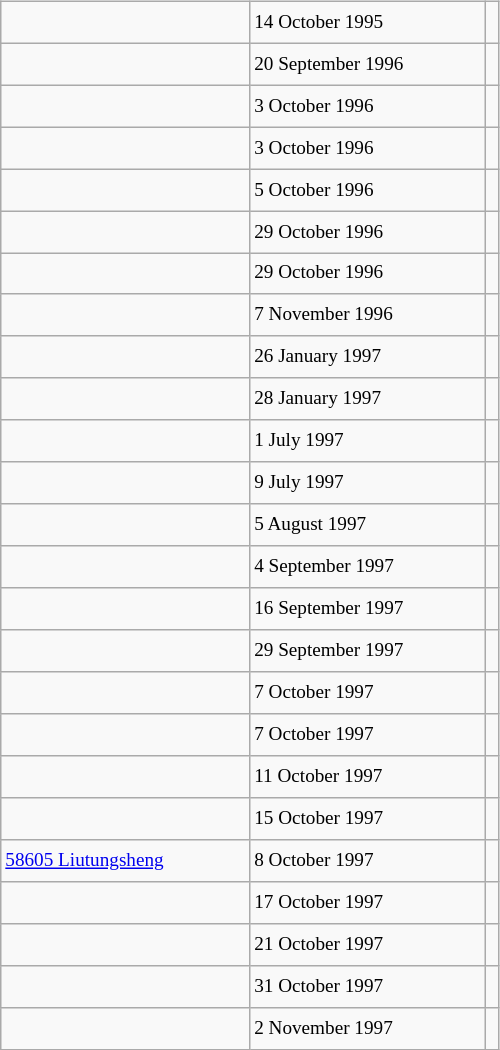<table class="wikitable" style="font-size: 80%; float: left; width: 26em; margin-right: 1em; height: 700px">
<tr>
<td></td>
<td>14 October 1995</td>
<td></td>
</tr>
<tr>
<td></td>
<td>20 September 1996</td>
<td></td>
</tr>
<tr>
<td></td>
<td>3 October 1996</td>
<td></td>
</tr>
<tr>
<td></td>
<td>3 October 1996</td>
<td></td>
</tr>
<tr>
<td></td>
<td>5 October 1996</td>
<td></td>
</tr>
<tr>
<td></td>
<td>29 October 1996</td>
<td></td>
</tr>
<tr>
<td></td>
<td>29 October 1996</td>
<td></td>
</tr>
<tr>
<td></td>
<td>7 November 1996</td>
<td></td>
</tr>
<tr>
<td></td>
<td>26 January 1997</td>
<td></td>
</tr>
<tr>
<td></td>
<td>28 January 1997</td>
<td></td>
</tr>
<tr>
<td></td>
<td>1 July 1997</td>
<td></td>
</tr>
<tr>
<td></td>
<td>9 July 1997</td>
<td></td>
</tr>
<tr>
<td></td>
<td>5 August 1997</td>
<td></td>
</tr>
<tr>
<td></td>
<td>4 September 1997</td>
<td></td>
</tr>
<tr>
<td></td>
<td>16 September 1997</td>
<td></td>
</tr>
<tr>
<td></td>
<td>29 September 1997</td>
<td></td>
</tr>
<tr>
<td></td>
<td>7 October 1997</td>
<td></td>
</tr>
<tr>
<td></td>
<td>7 October 1997</td>
<td></td>
</tr>
<tr>
<td></td>
<td>11 October 1997</td>
<td></td>
</tr>
<tr>
<td></td>
<td>15 October 1997</td>
<td></td>
</tr>
<tr>
<td><a href='#'>58605 Liutungsheng</a></td>
<td>8 October 1997</td>
<td></td>
</tr>
<tr>
<td></td>
<td>17 October 1997</td>
<td></td>
</tr>
<tr>
<td></td>
<td>21 October 1997</td>
<td></td>
</tr>
<tr>
<td></td>
<td>31 October 1997</td>
<td></td>
</tr>
<tr>
<td></td>
<td>2 November 1997</td>
<td></td>
</tr>
</table>
